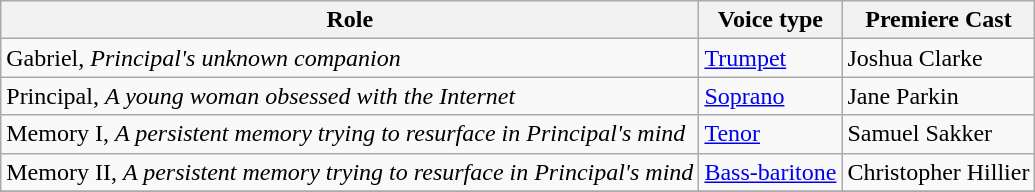<table class="wikitable">
<tr>
<th>Role</th>
<th>Voice type</th>
<th>Premiere Cast<br></th>
</tr>
<tr>
<td>Gabriel, <em>Principal's unknown companion</em></td>
<td><a href='#'>Trumpet</a></td>
<td>Joshua Clarke</td>
</tr>
<tr>
<td>Principal, <em>A young woman obsessed with the Internet</em></td>
<td><a href='#'>Soprano</a></td>
<td>Jane Parkin</td>
</tr>
<tr>
<td>Memory I, <em>A persistent memory trying to resurface in Principal's mind</em></td>
<td><a href='#'>Tenor</a></td>
<td>Samuel Sakker</td>
</tr>
<tr>
<td>Memory II, <em>A persistent memory trying to resurface in Principal's mind</em></td>
<td><a href='#'>Bass-baritone</a></td>
<td>Christopher Hillier</td>
</tr>
<tr>
</tr>
</table>
